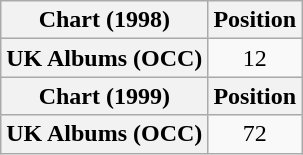<table class="wikitable plainrowheaders" style="text-align:center">
<tr>
<th scope="col">Chart (1998)</th>
<th scope="col">Position</th>
</tr>
<tr>
<th scope="row">UK Albums (OCC)</th>
<td>12</td>
</tr>
<tr>
<th scope="col">Chart (1999)</th>
<th scope="col">Position</th>
</tr>
<tr>
<th scope="row">UK Albums (OCC)</th>
<td>72</td>
</tr>
</table>
